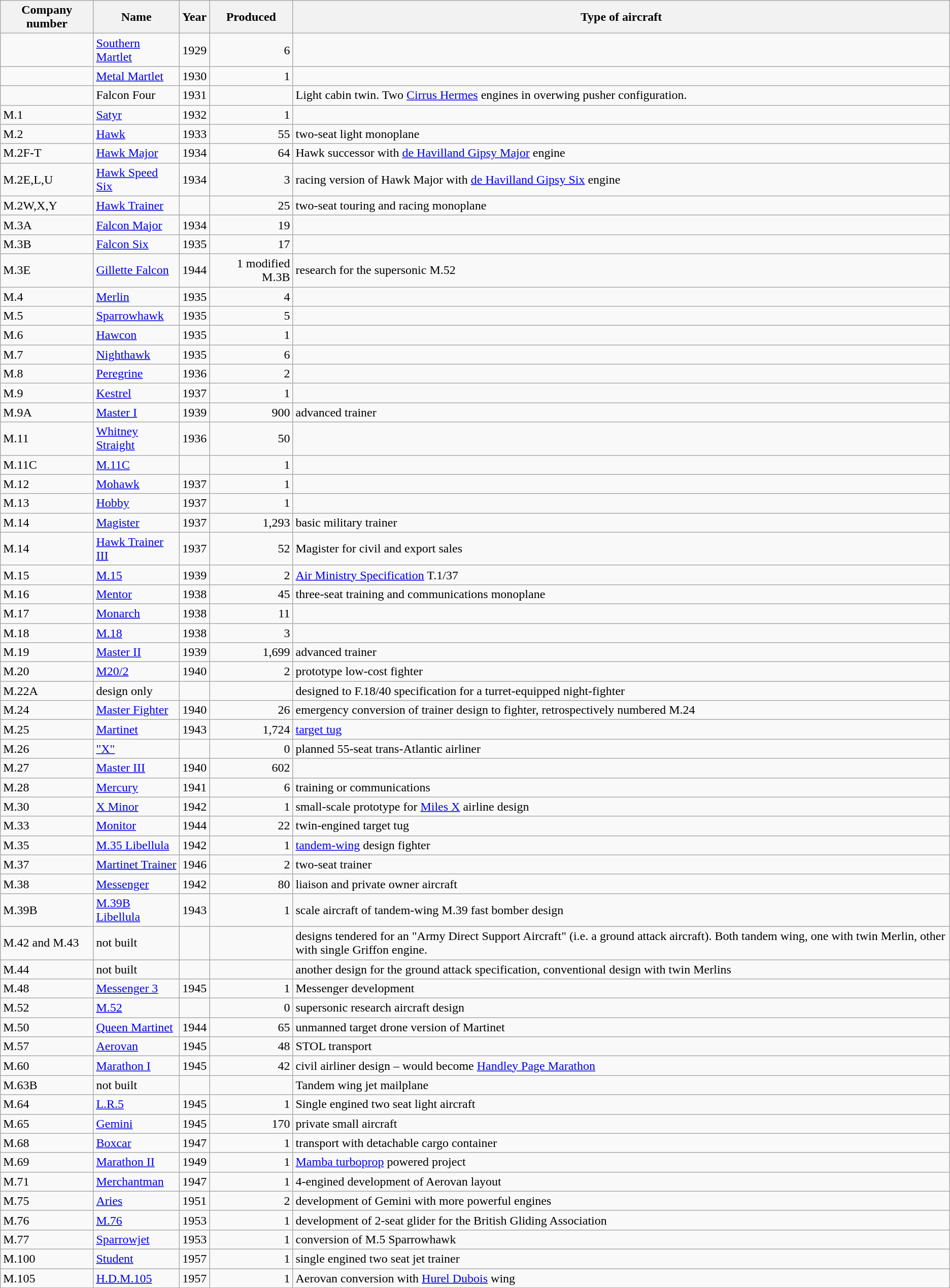<table class="wikitable">
<tr>
<th>Company number</th>
<th>Name</th>
<th>Year</th>
<th>Produced</th>
<th>Type of aircraft</th>
</tr>
<tr>
<td></td>
<td><a href='#'>Southern Martlet</a></td>
<td>1929</td>
<td align=right>6</td>
<td></td>
</tr>
<tr>
<td></td>
<td><a href='#'>Metal Martlet</a></td>
<td>1930</td>
<td align=right>1</td>
<td></td>
</tr>
<tr>
<td></td>
<td>Falcon Four</td>
<td>1931</td>
<td></td>
<td>Light cabin twin. Two <a href='#'>Cirrus Hermes</a> engines in overwing pusher configuration.</td>
</tr>
<tr>
<td>M.1</td>
<td><a href='#'>Satyr</a></td>
<td>1932</td>
<td align=right>1</td>
<td></td>
</tr>
<tr>
<td>M.2</td>
<td><a href='#'>Hawk</a></td>
<td>1933</td>
<td align=right>55</td>
<td>two-seat light monoplane</td>
</tr>
<tr>
<td>M.2F-T</td>
<td><a href='#'>Hawk Major</a></td>
<td>1934</td>
<td align=right>64</td>
<td>Hawk successor with <a href='#'>de Havilland Gipsy Major</a> engine</td>
</tr>
<tr>
<td>M.2E,L,U</td>
<td><a href='#'>Hawk Speed Six</a></td>
<td>1934</td>
<td align=right>3</td>
<td>racing version of Hawk Major with <a href='#'>de Havilland Gipsy Six</a> engine</td>
</tr>
<tr>
<td>M.2W,X,Y</td>
<td><a href='#'>Hawk Trainer</a></td>
<td></td>
<td align=right>25</td>
<td>two-seat touring and racing monoplane</td>
</tr>
<tr>
<td>M.3A</td>
<td><a href='#'>Falcon Major</a></td>
<td>1934</td>
<td align=right>19</td>
<td></td>
</tr>
<tr>
<td>M.3B</td>
<td><a href='#'>Falcon Six</a></td>
<td>1935</td>
<td align=right>17</td>
<td></td>
</tr>
<tr>
<td>M.3E</td>
<td><a href='#'>Gillette Falcon</a></td>
<td>1944</td>
<td align=right>1 modified M.3B</td>
<td>research for the supersonic M.52</td>
</tr>
<tr>
<td>M.4</td>
<td><a href='#'>Merlin</a></td>
<td>1935</td>
<td align=right>4</td>
<td></td>
</tr>
<tr>
<td>M.5</td>
<td><a href='#'>Sparrowhawk</a></td>
<td>1935</td>
<td align=right>5</td>
<td></td>
</tr>
<tr>
<td>M.6</td>
<td><a href='#'>Hawcon</a></td>
<td>1935</td>
<td align=right>1</td>
<td></td>
</tr>
<tr>
<td>M.7</td>
<td><a href='#'>Nighthawk</a></td>
<td>1935</td>
<td align=right>6</td>
<td></td>
</tr>
<tr>
<td>M.8</td>
<td><a href='#'>Peregrine</a></td>
<td>1936</td>
<td align=right>2</td>
<td></td>
</tr>
<tr>
<td>M.9</td>
<td><a href='#'>Kestrel</a></td>
<td>1937</td>
<td align=right>1</td>
<td></td>
</tr>
<tr>
<td>M.9A</td>
<td><a href='#'>Master I</a></td>
<td>1939</td>
<td align=right>900</td>
<td>advanced trainer</td>
</tr>
<tr>
<td>M.11</td>
<td><a href='#'>Whitney Straight</a></td>
<td>1936</td>
<td align=right>50</td>
<td></td>
</tr>
<tr>
<td>M.11C</td>
<td><a href='#'>M.11C</a></td>
<td></td>
<td align=right>1</td>
<td></td>
</tr>
<tr>
<td>M.12</td>
<td><a href='#'>Mohawk</a></td>
<td>1937</td>
<td align=right>1</td>
<td></td>
</tr>
<tr>
<td>M.13</td>
<td><a href='#'>Hobby</a></td>
<td>1937</td>
<td align=right>1</td>
<td></td>
</tr>
<tr>
<td>M.14</td>
<td><a href='#'>Magister</a></td>
<td>1937</td>
<td align=right>1,293</td>
<td>basic military trainer</td>
</tr>
<tr>
<td>M.14</td>
<td><a href='#'>Hawk Trainer III</a></td>
<td>1937</td>
<td align=right>52</td>
<td>Magister for civil and export sales</td>
</tr>
<tr>
<td>M.15</td>
<td><a href='#'>M.15</a></td>
<td>1939</td>
<td align=right>2</td>
<td><a href='#'>Air Ministry Specification</a> T.1/37</td>
</tr>
<tr>
<td>M.16</td>
<td><a href='#'>Mentor</a></td>
<td>1938</td>
<td align=right>45</td>
<td>three-seat training and communications monoplane</td>
</tr>
<tr>
<td>M.17</td>
<td><a href='#'>Monarch</a></td>
<td>1938</td>
<td align=right>11</td>
<td></td>
</tr>
<tr>
<td>M.18</td>
<td><a href='#'>M.18</a></td>
<td>1938</td>
<td align=right>3</td>
<td></td>
</tr>
<tr>
<td>M.19</td>
<td><a href='#'>Master II</a></td>
<td>1939</td>
<td align=right>1,699</td>
<td>advanced trainer</td>
</tr>
<tr>
<td>M.20</td>
<td><a href='#'>M20/2</a></td>
<td>1940</td>
<td align=right>2</td>
<td>prototype low-cost fighter</td>
</tr>
<tr>
<td>M.22A</td>
<td>design only</td>
<td></td>
<td></td>
<td>designed to F.18/40 specification for a turret-equipped night-fighter</td>
</tr>
<tr>
<td>M.24</td>
<td><a href='#'>Master Fighter</a></td>
<td>1940</td>
<td align=right>26</td>
<td>emergency conversion of trainer design to fighter, retrospectively numbered M.24</td>
</tr>
<tr>
<td>M.25</td>
<td><a href='#'>Martinet</a></td>
<td>1943</td>
<td align=right>1,724</td>
<td><a href='#'>target tug</a></td>
</tr>
<tr>
<td>M.26</td>
<td><a href='#'>"X"</a></td>
<td></td>
<td align=right>0</td>
<td>planned 55-seat trans-Atlantic airliner</td>
</tr>
<tr>
<td>M.27</td>
<td><a href='#'>Master III</a></td>
<td>1940</td>
<td align=right>602</td>
<td></td>
</tr>
<tr>
<td>M.28</td>
<td><a href='#'>Mercury</a></td>
<td>1941</td>
<td align=right>6</td>
<td>training or communications</td>
</tr>
<tr>
<td>M.30</td>
<td><a href='#'>X Minor</a></td>
<td>1942</td>
<td align=right>1</td>
<td>small-scale prototype for <a href='#'>Miles X</a> airline design</td>
</tr>
<tr>
<td>M.33</td>
<td><a href='#'>Monitor</a></td>
<td>1944</td>
<td align=right>22</td>
<td>twin-engined target tug</td>
</tr>
<tr>
<td>M.35</td>
<td><a href='#'>M.35 Libellula</a></td>
<td>1942</td>
<td align=right>1</td>
<td><a href='#'>tandem-wing</a> design fighter</td>
</tr>
<tr>
<td>M.37</td>
<td><a href='#'>Martinet Trainer</a></td>
<td>1946</td>
<td align=right>2</td>
<td>two-seat trainer</td>
</tr>
<tr>
<td>M.38</td>
<td><a href='#'>Messenger</a></td>
<td>1942</td>
<td align=right>80</td>
<td>liaison and private owner aircraft</td>
</tr>
<tr>
<td>M.39B</td>
<td><a href='#'>M.39B Libellula</a></td>
<td>1943</td>
<td align=right>1</td>
<td>scale aircraft of tandem-wing M.39 fast bomber design</td>
</tr>
<tr>
<td>M.42 and M.43</td>
<td>not built</td>
<td></td>
<td></td>
<td>designs tendered for an "Army Direct Support Aircraft" (i.e. a ground attack aircraft). Both tandem wing, one with twin Merlin, other with single Griffon engine.</td>
</tr>
<tr>
<td>M.44</td>
<td>not built</td>
<td></td>
<td></td>
<td>another design for the ground attack specification, conventional design with twin Merlins</td>
</tr>
<tr>
<td>M.48</td>
<td><a href='#'>Messenger 3</a></td>
<td>1945</td>
<td align=right>1</td>
<td>Messenger development</td>
</tr>
<tr>
<td>M.52</td>
<td><a href='#'>M.52</a></td>
<td></td>
<td align=right>0</td>
<td>supersonic research aircraft design</td>
</tr>
<tr>
<td>M.50</td>
<td><a href='#'>Queen Martinet</a></td>
<td>1944</td>
<td align=right>65</td>
<td>unmanned target drone version of Martinet</td>
</tr>
<tr>
<td>M.57</td>
<td><a href='#'>Aerovan</a></td>
<td>1945</td>
<td align=right>48</td>
<td>STOL transport</td>
</tr>
<tr>
<td>M.60</td>
<td><a href='#'>Marathon I</a></td>
<td>1945</td>
<td align=right>42</td>
<td>civil airliner design – would become <a href='#'>Handley Page Marathon</a></td>
</tr>
<tr>
<td>M.63B</td>
<td>not built</td>
<td></td>
<td></td>
<td>Tandem wing jet mailplane</td>
</tr>
<tr>
<td>M.64</td>
<td><a href='#'>L.R.5</a></td>
<td>1945</td>
<td align=right>1</td>
<td>Single engined two seat light aircraft</td>
</tr>
<tr>
<td>M.65</td>
<td><a href='#'>Gemini</a></td>
<td>1945</td>
<td align=right>170</td>
<td>private small aircraft</td>
</tr>
<tr>
<td>M.68</td>
<td><a href='#'>Boxcar</a></td>
<td>1947</td>
<td align=right>1</td>
<td>transport with detachable cargo container</td>
</tr>
<tr>
<td>M.69</td>
<td><a href='#'>Marathon II</a></td>
<td>1949</td>
<td align=right>1</td>
<td><a href='#'>Mamba turboprop</a> powered project</td>
</tr>
<tr>
<td>M.71</td>
<td><a href='#'>Merchantman</a></td>
<td>1947</td>
<td align=right>1</td>
<td>4-engined development of Aerovan layout</td>
</tr>
<tr>
<td>M.75</td>
<td><a href='#'>Aries</a></td>
<td>1951</td>
<td align=right>2</td>
<td>development of Gemini with more powerful engines</td>
</tr>
<tr>
<td>M.76</td>
<td><a href='#'>M.76</a></td>
<td>1953</td>
<td align=right>1</td>
<td>development of 2-seat glider for the British Gliding Association</td>
</tr>
<tr>
<td>M.77</td>
<td><a href='#'>Sparrowjet</a></td>
<td>1953</td>
<td align=right>1</td>
<td>conversion of M.5 Sparrowhawk</td>
</tr>
<tr>
<td>M.100</td>
<td><a href='#'>Student</a></td>
<td>1957</td>
<td align=right>1</td>
<td>single engined two seat jet trainer</td>
</tr>
<tr>
<td>M.105</td>
<td><a href='#'>H.D.M.105</a></td>
<td>1957</td>
<td align=right>1</td>
<td>Aerovan conversion with <a href='#'>Hurel Dubois</a> wing</td>
</tr>
</table>
